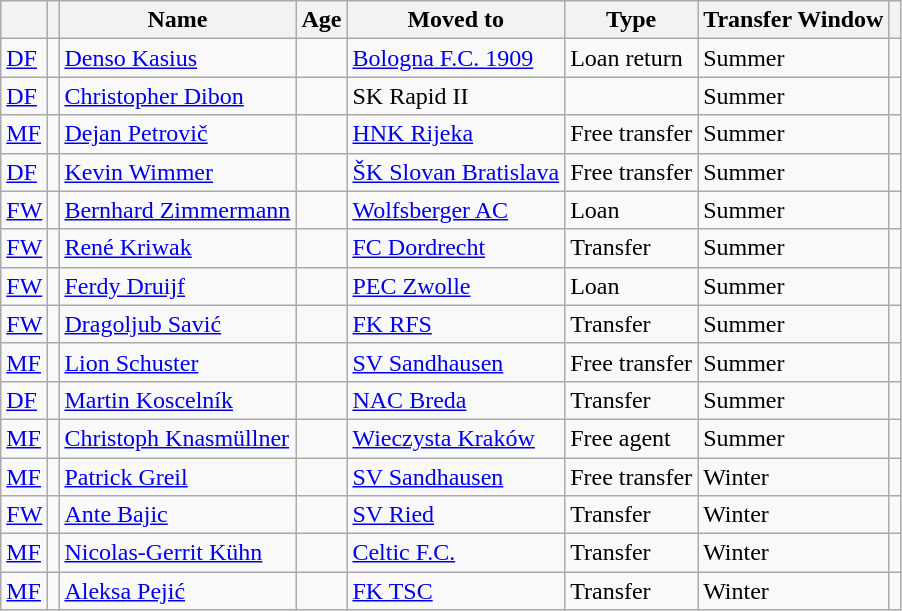<table class="wikitable">
<tr>
<th></th>
<th></th>
<th>Name</th>
<th>Age</th>
<th>Moved to</th>
<th>Type</th>
<th>Transfer Window</th>
<th></th>
</tr>
<tr>
<td><a href='#'>DF</a></td>
<td></td>
<td><a href='#'>Denso Kasius</a></td>
<td></td>
<td> <a href='#'>Bologna F.C. 1909</a></td>
<td>Loan return</td>
<td>Summer</td>
<td></td>
</tr>
<tr>
<td><a href='#'>DF</a></td>
<td></td>
<td><a href='#'>Christopher Dibon</a></td>
<td></td>
<td> SK Rapid II</td>
<td></td>
<td>Summer</td>
<td></td>
</tr>
<tr>
<td><a href='#'>MF</a></td>
<td></td>
<td><a href='#'>Dejan Petrovič</a></td>
<td></td>
<td> <a href='#'>HNK Rijeka</a></td>
<td>Free transfer</td>
<td>Summer</td>
<td></td>
</tr>
<tr>
<td><a href='#'>DF</a></td>
<td></td>
<td><a href='#'>Kevin Wimmer</a></td>
<td></td>
<td> <a href='#'>ŠK Slovan Bratislava</a></td>
<td>Free transfer</td>
<td>Summer</td>
<td></td>
</tr>
<tr>
<td><a href='#'>FW</a></td>
<td></td>
<td><a href='#'>Bernhard Zimmermann</a></td>
<td></td>
<td> <a href='#'>Wolfsberger AC</a></td>
<td>Loan</td>
<td>Summer</td>
<td></td>
</tr>
<tr>
<td><a href='#'>FW</a></td>
<td></td>
<td><a href='#'>René Kriwak</a></td>
<td></td>
<td> <a href='#'>FC Dordrecht</a></td>
<td>Transfer</td>
<td>Summer</td>
<td></td>
</tr>
<tr>
<td><a href='#'>FW</a></td>
<td></td>
<td><a href='#'>Ferdy Druijf</a></td>
<td></td>
<td> <a href='#'>PEC Zwolle</a></td>
<td>Loan</td>
<td>Summer</td>
<td></td>
</tr>
<tr>
<td><a href='#'>FW</a></td>
<td></td>
<td><a href='#'>Dragoljub Savić</a></td>
<td></td>
<td> <a href='#'>FK RFS</a></td>
<td>Transfer</td>
<td>Summer</td>
<td></td>
</tr>
<tr>
<td><a href='#'>MF</a></td>
<td></td>
<td><a href='#'>Lion Schuster</a></td>
<td></td>
<td> <a href='#'>SV Sandhausen</a></td>
<td>Free transfer</td>
<td>Summer</td>
<td></td>
</tr>
<tr>
<td><a href='#'>DF</a></td>
<td></td>
<td><a href='#'>Martin Koscelník</a></td>
<td></td>
<td> <a href='#'>NAC Breda</a></td>
<td>Transfer</td>
<td>Summer</td>
<td></td>
</tr>
<tr>
<td><a href='#'>MF</a></td>
<td></td>
<td><a href='#'>Christoph Knasmüllner</a></td>
<td></td>
<td> <a href='#'>Wieczysta Kraków</a></td>
<td>Free agent</td>
<td>Summer</td>
<td></td>
</tr>
<tr>
<td><a href='#'>MF</a></td>
<td></td>
<td><a href='#'>Patrick Greil</a></td>
<td></td>
<td> <a href='#'>SV Sandhausen</a></td>
<td>Free transfer</td>
<td>Winter</td>
<td></td>
</tr>
<tr>
<td><a href='#'>FW</a></td>
<td></td>
<td><a href='#'>Ante Bajic</a></td>
<td></td>
<td> <a href='#'>SV Ried</a></td>
<td>Transfer</td>
<td>Winter</td>
<td></td>
</tr>
<tr>
<td><a href='#'>MF</a></td>
<td></td>
<td><a href='#'>Nicolas-Gerrit Kühn</a></td>
<td></td>
<td> <a href='#'>Celtic F.C.</a></td>
<td>Transfer</td>
<td>Winter</td>
<td></td>
</tr>
<tr>
<td><a href='#'>MF</a></td>
<td></td>
<td><a href='#'>Aleksa Pejić</a></td>
<td></td>
<td> <a href='#'>FK TSC</a></td>
<td>Transfer</td>
<td>Winter</td>
<td></td>
</tr>
</table>
